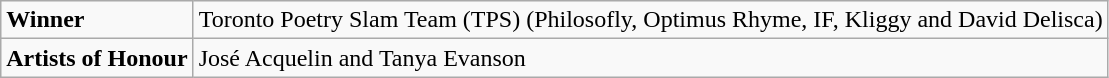<table class="wikitable">
<tr>
<td><strong>Winner</strong></td>
<td>Toronto Poetry Slam Team (TPS) (Philosofly, Optimus Rhyme, IF, Kliggy and David Delisca)</td>
</tr>
<tr>
<td><strong>Artists of Honour</strong></td>
<td>José Acquelin and Tanya Evanson</td>
</tr>
</table>
